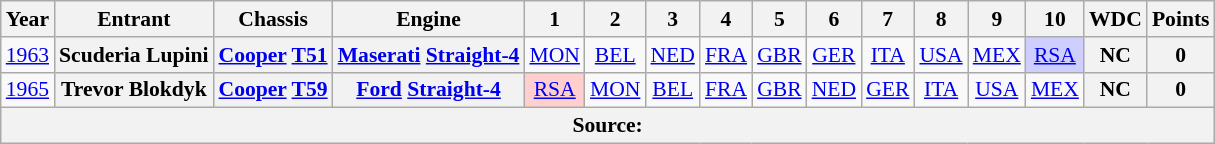<table class="wikitable" style="text-align:center; font-size:90%">
<tr>
<th>Year</th>
<th>Entrant</th>
<th>Chassis</th>
<th>Engine</th>
<th>1</th>
<th>2</th>
<th>3</th>
<th>4</th>
<th>5</th>
<th>6</th>
<th>7</th>
<th>8</th>
<th>9</th>
<th>10</th>
<th>WDC</th>
<th>Points</th>
</tr>
<tr>
<td><a href='#'>1963</a></td>
<th>Scuderia Lupini</th>
<th><a href='#'>Cooper</a> <a href='#'>T51</a></th>
<th><a href='#'>Maserati</a> <a href='#'>Straight-4</a></th>
<td><a href='#'>MON</a></td>
<td><a href='#'>BEL</a></td>
<td><a href='#'>NED</a></td>
<td><a href='#'>FRA</a></td>
<td><a href='#'>GBR</a></td>
<td><a href='#'>GER</a></td>
<td><a href='#'>ITA</a></td>
<td><a href='#'>USA</a></td>
<td><a href='#'>MEX</a></td>
<td style="background:#CFCFFF;"><a href='#'>RSA</a><br></td>
<th>NC</th>
<th>0</th>
</tr>
<tr>
<td><a href='#'>1965</a></td>
<th>Trevor Blokdyk</th>
<th><a href='#'>Cooper</a> <a href='#'>T59</a></th>
<th><a href='#'>Ford</a> <a href='#'>Straight-4</a></th>
<td style="background:#FFCFCF;"><a href='#'>RSA</a><br></td>
<td><a href='#'>MON</a></td>
<td><a href='#'>BEL</a></td>
<td><a href='#'>FRA</a></td>
<td><a href='#'>GBR</a></td>
<td><a href='#'>NED</a></td>
<td><a href='#'>GER</a></td>
<td><a href='#'>ITA</a></td>
<td><a href='#'>USA</a></td>
<td><a href='#'>MEX</a></td>
<th>NC</th>
<th>0</th>
</tr>
<tr>
<th colspan="16">Source:</th>
</tr>
</table>
